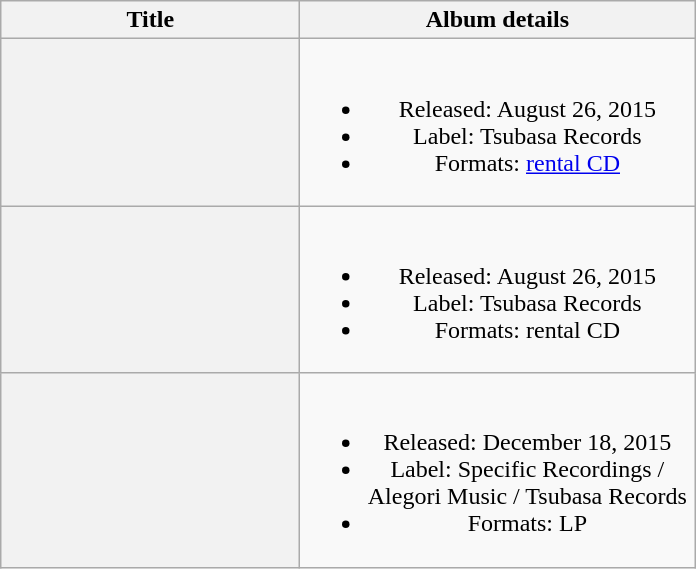<table class="wikitable plainrowheaders" style="text-align:center;">
<tr>
<th style="width:12em;">Title</th>
<th style="width:16em;">Album details</th>
</tr>
<tr>
<th scope="row"></th>
<td><br><ul><li>Released: August 26, 2015</li><li>Label: Tsubasa Records</li><li>Formats: <a href='#'>rental CD</a></li></ul></td>
</tr>
<tr>
<th scope="row"></th>
<td><br><ul><li>Released: August 26, 2015</li><li>Label: Tsubasa Records</li><li>Formats: rental CD</li></ul></td>
</tr>
<tr>
<th scope="row"></th>
<td><br><ul><li>Released: December 18, 2015</li><li>Label: Specific Recordings / Alegori Music / Tsubasa Records</li><li>Formats: LP</li></ul></td>
</tr>
</table>
